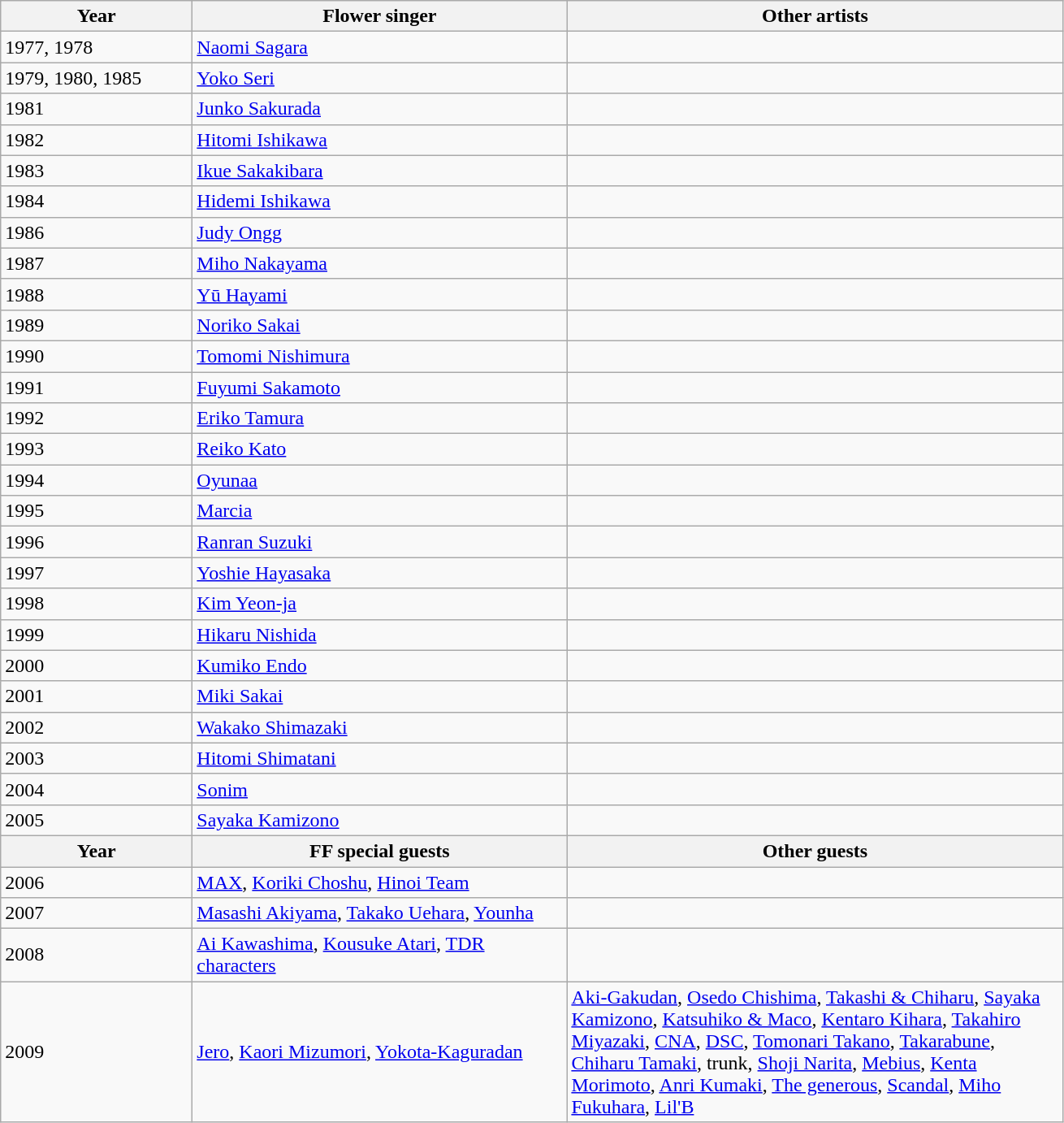<table border="1" class="wikitable">
<tr>
<th scope="col" width="150">Year</th>
<th scope="col" width="300">Flower singer</th>
<th scope="col" width="400">Other artists</th>
</tr>
<tr>
<td>1977, 1978</td>
<td><a href='#'>Naomi Sagara</a></td>
<td></td>
</tr>
<tr>
<td>1979, 1980, 1985</td>
<td><a href='#'>Yoko Seri</a></td>
<td></td>
</tr>
<tr>
<td>1981</td>
<td><a href='#'>Junko Sakurada</a></td>
<td></td>
</tr>
<tr>
<td>1982</td>
<td><a href='#'>Hitomi Ishikawa</a></td>
<td></td>
</tr>
<tr>
<td>1983</td>
<td><a href='#'>Ikue Sakakibara</a></td>
<td></td>
</tr>
<tr>
<td>1984</td>
<td><a href='#'>Hidemi Ishikawa</a></td>
<td></td>
</tr>
<tr>
<td>1986</td>
<td><a href='#'>Judy Ongg</a></td>
<td></td>
</tr>
<tr>
<td>1987</td>
<td><a href='#'>Miho Nakayama</a></td>
<td></td>
</tr>
<tr>
<td>1988</td>
<td><a href='#'>Yū Hayami</a></td>
<td></td>
</tr>
<tr>
<td>1989</td>
<td><a href='#'>Noriko Sakai</a></td>
<td></td>
</tr>
<tr>
<td>1990</td>
<td><a href='#'>Tomomi Nishimura</a></td>
<td></td>
</tr>
<tr>
<td>1991</td>
<td><a href='#'>Fuyumi Sakamoto</a></td>
<td></td>
</tr>
<tr>
<td>1992</td>
<td><a href='#'>Eriko Tamura</a></td>
<td></td>
</tr>
<tr>
<td>1993</td>
<td><a href='#'>Reiko Kato</a></td>
<td></td>
</tr>
<tr>
<td>1994</td>
<td><a href='#'>Oyunaa</a></td>
<td></td>
</tr>
<tr>
<td>1995</td>
<td><a href='#'>Marcia</a></td>
<td></td>
</tr>
<tr>
<td>1996</td>
<td><a href='#'>Ranran Suzuki</a></td>
</tr>
<tr>
<td>1997</td>
<td><a href='#'>Yoshie Hayasaka</a></td>
<td></td>
</tr>
<tr>
<td>1998</td>
<td><a href='#'>Kim Yeon-ja</a></td>
<td></td>
</tr>
<tr>
<td>1999</td>
<td><a href='#'>Hikaru Nishida</a></td>
<td></td>
</tr>
<tr>
<td>2000</td>
<td><a href='#'>Kumiko Endo</a></td>
<td></td>
</tr>
<tr>
<td>2001</td>
<td><a href='#'>Miki Sakai</a></td>
<td></td>
</tr>
<tr>
<td>2002</td>
<td><a href='#'>Wakako Shimazaki</a></td>
<td></td>
</tr>
<tr>
<td>2003</td>
<td><a href='#'>Hitomi Shimatani</a></td>
<td></td>
</tr>
<tr>
<td>2004</td>
<td><a href='#'>Sonim</a></td>
<td></td>
</tr>
<tr>
<td>2005</td>
<td><a href='#'>Sayaka Kamizono</a></td>
<td></td>
</tr>
<tr>
<th>Year</th>
<th>FF special guests</th>
<th>Other guests</th>
</tr>
<tr>
<td>2006</td>
<td><a href='#'>MAX</a>, <a href='#'>Koriki Choshu</a>, <a href='#'>Hinoi Team</a></td>
<td></td>
</tr>
<tr>
<td>2007</td>
<td><a href='#'>Masashi Akiyama</a>, <a href='#'>Takako Uehara</a>, <a href='#'>Younha</a></td>
<td></td>
</tr>
<tr>
<td>2008</td>
<td><a href='#'>Ai Kawashima</a>, <a href='#'>Kousuke Atari</a>, <a href='#'>TDR characters</a></td>
<td></td>
</tr>
<tr>
<td>2009</td>
<td><a href='#'>Jero</a>, <a href='#'>Kaori Mizumori</a>, <a href='#'>Yokota-Kaguradan</a></td>
<td><a href='#'>Aki-Gakudan</a>, <a href='#'>Osedo Chishima</a>, <a href='#'>Takashi & Chiharu</a>, <a href='#'>Sayaka Kamizono</a>, <a href='#'>Katsuhiko & Maco</a>, <a href='#'>Kentaro Kihara</a>, <a href='#'>Takahiro Miyazaki</a>, <a href='#'>CNA</a>, <a href='#'>DSC</a>, <a href='#'>Tomonari Takano</a>, <a href='#'>Takarabune</a>, <a href='#'>Chiharu Tamaki</a>, trunk, <a href='#'>Shoji Narita</a>, <a href='#'>Mebius</a>, <a href='#'>Kenta Morimoto</a>, <a href='#'>Anri Kumaki</a>, <a href='#'>The generous</a>, <a href='#'>Scandal</a>, <a href='#'>Miho Fukuhara</a>, <a href='#'>Lil'B</a></td>
</tr>
</table>
